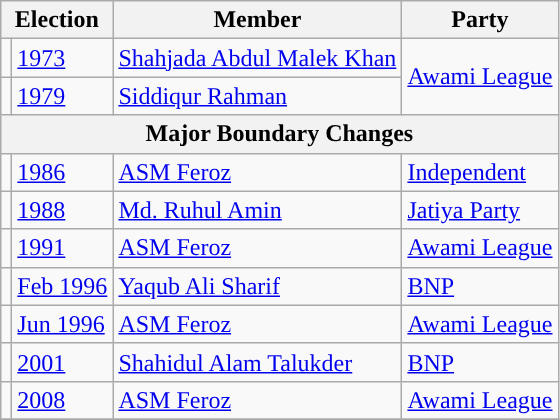<table class="wikitable">
<tr>
<th colspan="2">Election</th>
<th>Member</th>
<th>Party</th>
</tr>
<tr>
<td style="background-color:"></td>
<td><a href='#'>1973</a></td>
<td><a href='#'>Shahjada Abdul Malek Khan</a></td>
<td rowspan="2"><a href='#'>Awami League</a></td>
</tr>
<tr>
<td style="background-color:"></td>
<td><a href='#'>1979</a></td>
<td><a href='#'>Siddiqur Rahman</a></td>
</tr>
<tr>
<th colspan="4">Major Boundary Changes</th>
</tr>
<tr>
<td style="background-color:"></td>
<td><a href='#'>1986</a></td>
<td><a href='#'>ASM Feroz</a></td>
<td><a href='#'>Independent</a></td>
</tr>
<tr>
<td style="background-color:"></td>
<td><a href='#'>1988</a></td>
<td><a href='#'>Md. Ruhul Amin</a></td>
<td><a href='#'>Jatiya Party</a></td>
</tr>
<tr>
<td style="background-color:"></td>
<td><a href='#'>1991</a></td>
<td><a href='#'>ASM Feroz</a></td>
<td><a href='#'>Awami League</a></td>
</tr>
<tr>
<td style="background-color:"></td>
<td><a href='#'>Feb 1996</a></td>
<td><a href='#'>Yaqub Ali Sharif</a></td>
<td><a href='#'>BNP</a></td>
</tr>
<tr>
<td style="background-color:"></td>
<td><a href='#'>Jun 1996</a></td>
<td><a href='#'>ASM Feroz</a></td>
<td><a href='#'>Awami League</a></td>
</tr>
<tr>
<td style="background-color:"></td>
<td><a href='#'>2001</a></td>
<td><a href='#'>Shahidul Alam Talukder</a></td>
<td><a href='#'>BNP</a></td>
</tr>
<tr>
<td style="background-color:"></td>
<td><a href='#'>2008</a></td>
<td><a href='#'>ASM Feroz</a></td>
<td><a href='#'>Awami League</a></td>
</tr>
<tr>
</tr>
</table>
